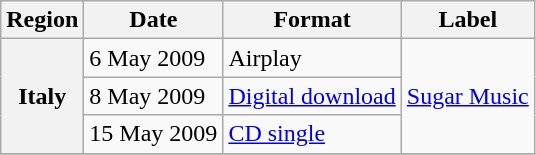<table class="wikitable plainrowheaders">
<tr>
<th>Region</th>
<th>Date</th>
<th>Format</th>
<th>Label</th>
</tr>
<tr>
<th scope="row" rowspan="3">Italy</th>
<td>6 May 2009</td>
<td>Airplay</td>
<td rowspan="3"><a href='#'>Sugar Music</a></td>
</tr>
<tr>
<td>8 May 2009</td>
<td><a href='#'>Digital download</a></td>
</tr>
<tr>
<td>15 May 2009</td>
<td><a href='#'>CD single</a></td>
</tr>
<tr>
</tr>
</table>
